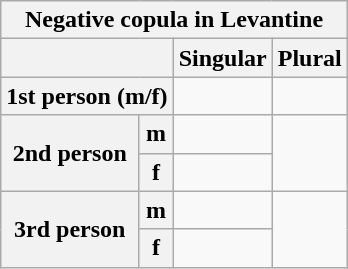<table class="wikitable" style="text-align:center;">
<tr>
<th colspan="4">Negative copula in Levantine</th>
</tr>
<tr>
<th colspan="2"></th>
<th>Singular</th>
<th>Plural</th>
</tr>
<tr>
<th colspan="2">1st person (m/f)</th>
<td> </td>
<td> </td>
</tr>
<tr>
<th rowspan="2">2nd person</th>
<th>m</th>
<td> </td>
<td rowspan="2"> </td>
</tr>
<tr>
<th>f</th>
<td> </td>
</tr>
<tr>
<th rowspan="2">3rd person</th>
<th>m</th>
<td> </td>
<td rowspan="2"> </td>
</tr>
<tr>
<th>f</th>
<td> </td>
</tr>
</table>
